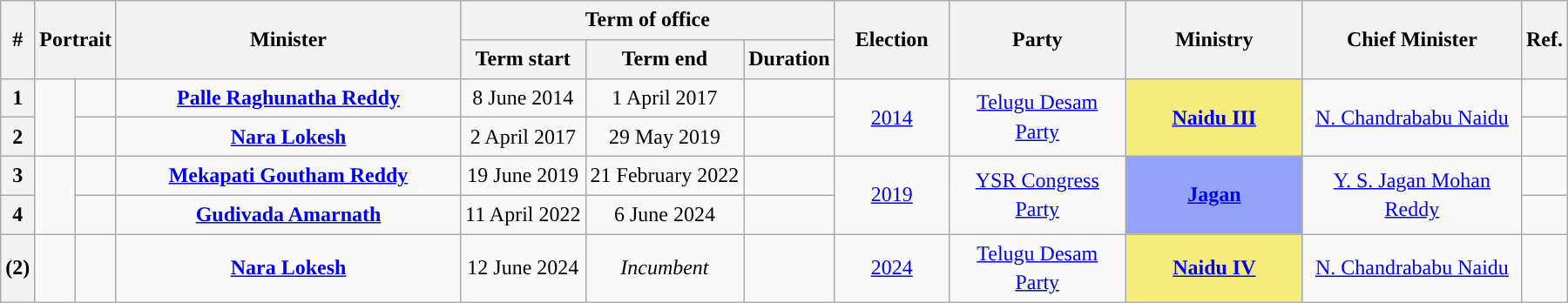<table class="wikitable" style="line-height:1.4em; text-align:center">
<tr>
<th rowspan=2>#</th>
<th rowspan=2 colspan="2">Portrait</th>
<th rowspan=2 style="width:16em">Minister<br></th>
<th colspan="3">Term of office</th>
<th rowspan=2 style="width:5em">Election<br></th>
<th rowspan=2 style="width:8em">Party</th>
<th rowspan=2 style="width:8em">Ministry</th>
<th rowspan=2 style="width:10em">Chief Minister</th>
<th rowspan=2>Ref.</th>
</tr>
<tr>
<th>Term start</th>
<th>Term end</th>
<th>Duration</th>
</tr>
<tr>
<th>1</th>
<td rowspan=2></td>
<td></td>
<td><strong><a href='#'>Palle Raghunatha Reddy</a></strong><br></td>
<td>8 June 2014</td>
<td>1 April 2017</td>
<td><strong></strong></td>
<td rowspan=2><a href='#'>2014</a><br></td>
<td rowspan=2><a href='#'>Telugu Desam Party</a></td>
<td rowspan=2 bgcolor="#F5EC7D"><strong><a href='#'>Naidu III</a></strong></td>
<td rowspan=2><a href='#'>N. Chandrababu Naidu</a></td>
<td></td>
</tr>
<tr>
<th>2</th>
<td></td>
<td><strong><a href='#'>Nara Lokesh</a></strong><br></td>
<td>2 April 2017</td>
<td>29 May 2019</td>
<td><strong></strong></td>
<td></td>
</tr>
<tr>
<th>3</th>
<td rowspan=2></td>
<td></td>
<td><strong><a href='#'>Mekapati Goutham Reddy</a></strong><br></td>
<td>19 June 2019</td>
<td>21 February 2022 </td>
<td><strong></strong></td>
<td rowspan=2><a href='#'>2019</a><br></td>
<td rowspan="2"><a href='#'>YSR Congress Party</a></td>
<td rowspan=2 bgcolor="#94A2F7"><strong><a href='#'>Jagan</a></strong></td>
<td rowspan="2"><a href='#'>Y. S. Jagan Mohan Reddy</a></td>
<td></td>
</tr>
<tr>
<th>4</th>
<td></td>
<td><strong><a href='#'>Gudivada Amarnath</a></strong><br></td>
<td>11 April 2022</td>
<td>6 June 2024</td>
<td><strong></strong></td>
<td></td>
</tr>
<tr>
<th>(2)</th>
<td></td>
<td></td>
<td><strong><a href='#'>Nara Lokesh</a></strong><br></td>
<td>12 June 2024</td>
<td><em>Incumbent</em></td>
<td><strong></strong></td>
<td><a href='#'>2024</a><br></td>
<td><a href='#'>Telugu Desam Party</a></td>
<td bgcolor="#F5EC7D"><strong><a href='#'>Naidu IV</a></strong></td>
<td><a href='#'>N. Chandrababu Naidu</a></td>
<td></td>
</tr>
</table>
